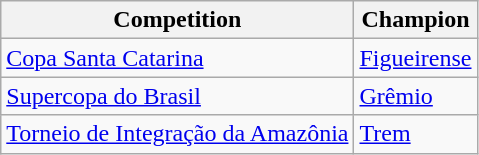<table class="wikitable">
<tr>
<th>Competition</th>
<th>Champion</th>
</tr>
<tr>
<td><a href='#'>Copa Santa Catarina</a></td>
<td><a href='#'>Figueirense</a></td>
</tr>
<tr>
<td><a href='#'>Supercopa do Brasil</a></td>
<td><a href='#'>Grêmio</a></td>
</tr>
<tr>
<td><a href='#'>Torneio de Integração da Amazônia</a></td>
<td><a href='#'>Trem</a></td>
</tr>
</table>
